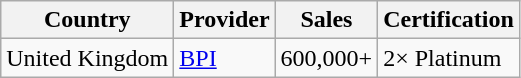<table class="wikitable">
<tr>
<th>Country</th>
<th>Provider</th>
<th>Sales</th>
<th>Certification</th>
</tr>
<tr>
<td>United Kingdom</td>
<td><a href='#'>BPI</a></td>
<td>600,000+</td>
<td>2× Platinum</td>
</tr>
</table>
